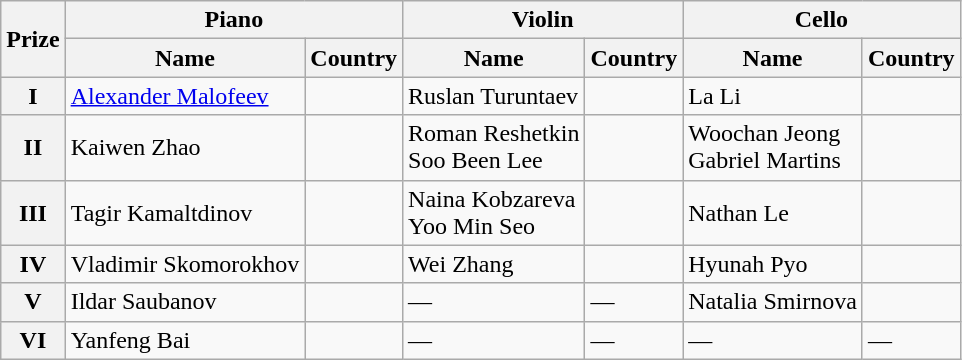<table class="wikitable">
<tr>
<th rowspan="2"><strong>Prize</strong></th>
<th colspan="2"><strong>Piano</strong></th>
<th colspan="2"><strong>Violin</strong></th>
<th colspan="2"><strong>Cello</strong></th>
</tr>
<tr>
<th>Name</th>
<th><strong>Country</strong></th>
<th>Name</th>
<th><strong>Country</strong></th>
<th>Name</th>
<th><strong>Country</strong></th>
</tr>
<tr>
<th><strong>I</strong></th>
<td><a href='#'>Alexander Malofeev</a></td>
<td></td>
<td>Ruslan Turuntaev</td>
<td></td>
<td>La Li</td>
<td></td>
</tr>
<tr>
<th><strong>II</strong></th>
<td>Kaiwen Zhao</td>
<td></td>
<td>Roman Reshetkin<br>Soo Been Lee</td>
<td> <br></td>
<td>Woochan Jeong<br>Gabriel Martins</td>
<td><br></td>
</tr>
<tr>
<th><strong>III</strong></th>
<td>Tagir Kamaltdinov</td>
<td></td>
<td>Naina Kobzareva<br>Yoo Min Seo</td>
<td><br></td>
<td>Nathan Le</td>
<td></td>
</tr>
<tr>
<th><strong>IV</strong></th>
<td>Vladimir Skomorokhov</td>
<td></td>
<td>Wei Zhang</td>
<td></td>
<td>Hyunah Pyo</td>
<td></td>
</tr>
<tr>
<th><strong>V</strong></th>
<td>Ildar Saubanov</td>
<td></td>
<td>—</td>
<td>—</td>
<td>Natalia Smirnova</td>
<td></td>
</tr>
<tr>
<th><strong>VI</strong></th>
<td>Yanfeng Bai</td>
<td></td>
<td>—</td>
<td>—</td>
<td>—</td>
<td>—</td>
</tr>
</table>
